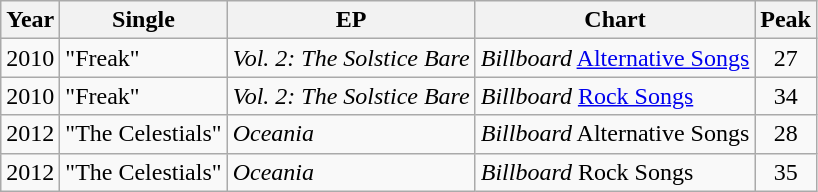<table class="wikitable sortable">
<tr>
<th>Year</th>
<th>Single</th>
<th>EP</th>
<th>Chart</th>
<th>Peak</th>
</tr>
<tr>
<td>2010</td>
<td>"Freak"</td>
<td><em>Vol. 2: The Solstice Bare</em></td>
<td><em>Billboard</em> <a href='#'>Alternative Songs</a></td>
<td style="text-align:center;">27</td>
</tr>
<tr>
<td>2010</td>
<td>"Freak"</td>
<td><em>Vol. 2: The Solstice Bare</em></td>
<td><em>Billboard</em> <a href='#'>Rock Songs</a></td>
<td style="text-align:center;">34</td>
</tr>
<tr>
<td>2012</td>
<td>"The Celestials"</td>
<td><em>Oceania</em></td>
<td><em>Billboard</em> Alternative Songs</td>
<td style="text-align:center;">28</td>
</tr>
<tr>
<td>2012</td>
<td>"The Celestials"</td>
<td><em>Oceania</em></td>
<td><em>Billboard</em> Rock Songs</td>
<td style="text-align:center;">35</td>
</tr>
</table>
